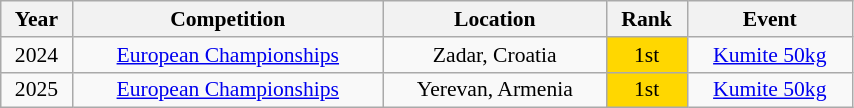<table class="wikitable sortable" width=45% style="font-size:90%; text-align:center;">
<tr>
<th>Year</th>
<th>Competition</th>
<th>Location</th>
<th>Rank</th>
<th>Event</th>
</tr>
<tr>
<td>2024</td>
<td><a href='#'>European Championships</a></td>
<td>Zadar, Croatia</td>
<td bgcolor="gold">1st</td>
<td><a href='#'>Kumite 50kg</a></td>
</tr>
<tr>
<td>2025</td>
<td><a href='#'>European Championships</a></td>
<td>Yerevan, Armenia</td>
<td bgcolor="gold">1st</td>
<td><a href='#'>Kumite 50kg</a></td>
</tr>
</table>
